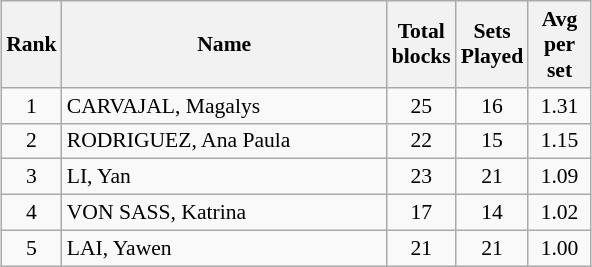<table class="wikitable" style="margin:0.5em auto;width=480;font-size:90%">
<tr>
<th width=30>Rank</th>
<th width=210>Name</th>
<th width=35>Total blocks</th>
<th width=35>Sets Played</th>
<th width=35>Avg per set</th>
</tr>
<tr>
<td align=center>1</td>
<td> CARVAJAL, Magalys</td>
<td align=center>25</td>
<td align=center>16</td>
<td align=center>1.31</td>
</tr>
<tr>
<td align=center>2</td>
<td> RODRIGUEZ, Ana Paula</td>
<td align=center>22</td>
<td align=center>15</td>
<td align=center>1.15</td>
</tr>
<tr>
<td align=center>3</td>
<td> LI, Yan</td>
<td align=center>23</td>
<td align=center>21</td>
<td align=center>1.09</td>
</tr>
<tr>
<td align=center>4</td>
<td> VON SASS, Katrina</td>
<td align=center>17</td>
<td align=center>14</td>
<td align=center>1.02</td>
</tr>
<tr>
<td align=center>5</td>
<td> LAI, Yawen</td>
<td align=center>21</td>
<td align=center>21</td>
<td align=center>1.00</td>
</tr>
</table>
